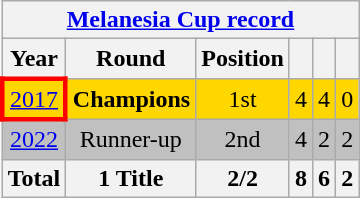<table class="wikitable" style="text-align: center;">
<tr>
<th colspan=10><a href='#'>Melanesia Cup record</a></th>
</tr>
<tr>
<th>Year</th>
<th>Round</th>
<th>Position</th>
<th></th>
<th></th>
<th></th>
</tr>
<tr style="background:gold;">
<td style="border: 3px solid red"> <a href='#'>2017</a></td>
<td><strong>Champions</strong></td>
<td>1st</td>
<td>4</td>
<td>4</td>
<td>0</td>
</tr>
<tr style="background:silver;">
<td> <a href='#'>2022</a></td>
<td>Runner-up</td>
<td>2nd</td>
<td>4</td>
<td>2</td>
<td>2</td>
</tr>
<tr>
<th>Total</th>
<th>1 Title</th>
<th>2/2</th>
<th>8</th>
<th>6</th>
<th>2</th>
</tr>
</table>
